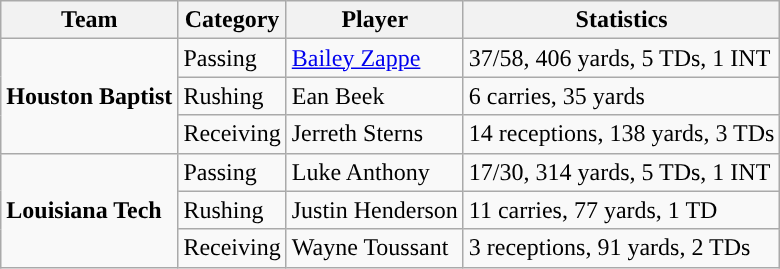<table class="wikitable" style="float: left;">
<tr>
<th>Team</th>
<th>Category</th>
<th>Player</th>
<th>Statistics</th>
</tr>
<tr>
<td rowspan=3><strong>Houston Baptist</strong></td>
<td>Passing</td>
<td><a href='#'>Bailey Zappe</a></td>
<td>37/58, 406 yards, 5 TDs, 1 INT</td>
</tr>
<tr>
<td>Rushing</td>
<td>Ean Beek</td>
<td>6 carries, 35 yards</td>
</tr>
<tr>
<td>Receiving</td>
<td>Jerreth Sterns</td>
<td>14 receptions, 138 yards, 3 TDs</td>
</tr>
<tr>
<td rowspan=3><strong>Louisiana Tech</strong></td>
<td>Passing</td>
<td>Luke Anthony</td>
<td>17/30, 314 yards, 5 TDs, 1 INT</td>
</tr>
<tr>
<td>Rushing</td>
<td>Justin Henderson</td>
<td>11 carries, 77 yards, 1 TD</td>
</tr>
<tr>
<td>Receiving</td>
<td>Wayne Toussant</td>
<td>3 receptions, 91 yards, 2 TDs</td>
</tr>
</table>
